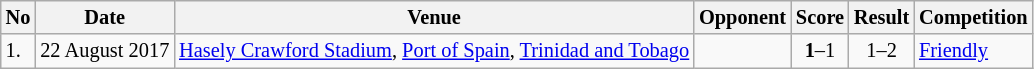<table class="wikitable" style="font-size:85%;">
<tr>
<th>No</th>
<th>Date</th>
<th>Venue</th>
<th>Opponent</th>
<th>Score</th>
<th>Result</th>
<th>Competition</th>
</tr>
<tr>
<td>1.</td>
<td>22 August 2017</td>
<td><a href='#'>Hasely Crawford Stadium</a>, <a href='#'>Port of Spain</a>, <a href='#'>Trinidad and Tobago</a></td>
<td></td>
<td align=center><strong>1</strong>–1</td>
<td align=center>1–2</td>
<td><a href='#'>Friendly</a></td>
</tr>
</table>
